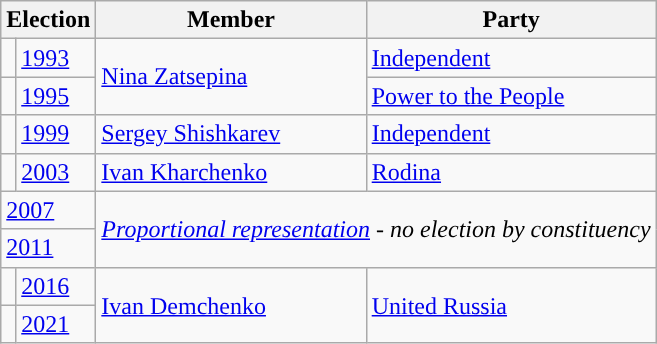<table class="wikitable">
<tr>
<th colspan="2">Election</th>
<th>Member</th>
<th>Party</th>
</tr>
<tr>
<td style="background-color: "></td>
<td><a href='#'>1993</a></td>
<td rowspan=2><a href='#'>Nina Zatsepina</a></td>
<td><a href='#'>Independent</a></td>
</tr>
<tr>
<td style="background-color: "></td>
<td><a href='#'>1995</a></td>
<td><a href='#'>Power to the People</a></td>
</tr>
<tr>
<td style="background-color: "></td>
<td><a href='#'>1999</a></td>
<td><a href='#'>Sergey Shishkarev</a></td>
<td><a href='#'>Independent</a></td>
</tr>
<tr>
<td style="background-color: "></td>
<td><a href='#'>2003</a></td>
<td><a href='#'>Ivan Kharchenko</a></td>
<td><a href='#'>Rodina</a></td>
</tr>
<tr>
<td colspan=2><a href='#'>2007</a></td>
<td colspan=2 rowspan=2><em><a href='#'>Proportional representation</a> - no election by constituency</em></td>
</tr>
<tr>
<td colspan=2><a href='#'>2011</a></td>
</tr>
<tr>
<td style="background-color: "></td>
<td><a href='#'>2016</a></td>
<td rowspan=2><a href='#'>Ivan Demchenko</a></td>
<td rowspan=2><a href='#'>United Russia</a></td>
</tr>
<tr>
<td style="background-color: "></td>
<td><a href='#'>2021</a></td>
</tr>
</table>
